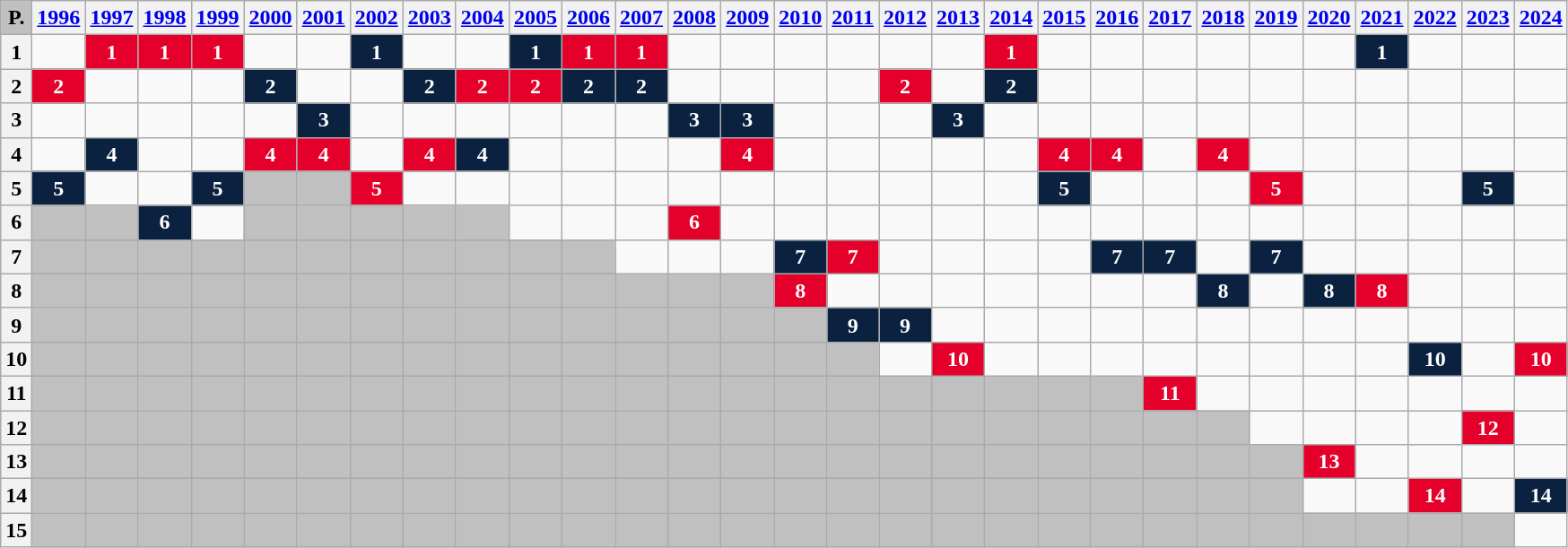<table class="wikitable nowrap" style="text-align: center; font-size:100%">
<tr>
<th style="background:#c0c0c0">P.</th>
<th><a href='#'>1996</a></th>
<th><a href='#'>1997</a></th>
<th><a href='#'>1998</a></th>
<th><a href='#'>1999</a></th>
<th><a href='#'>2000</a></th>
<th><a href='#'>2001</a></th>
<th><a href='#'>2002</a></th>
<th><a href='#'>2003</a></th>
<th><a href='#'>2004</a></th>
<th><a href='#'>2005</a></th>
<th><a href='#'>2006</a></th>
<th><a href='#'>2007</a></th>
<th><a href='#'>2008</a></th>
<th><a href='#'>2009</a></th>
<th><a href='#'>2010</a></th>
<th><a href='#'>2011</a></th>
<th><a href='#'>2012</a></th>
<th><a href='#'>2013</a></th>
<th><a href='#'>2014</a></th>
<th><a href='#'>2015</a></th>
<th><a href='#'>2016</a></th>
<th><a href='#'>2017</a></th>
<th><a href='#'>2018</a></th>
<th><a href='#'>2019</a></th>
<th><a href='#'>2020</a></th>
<th><a href='#'>2021</a></th>
<th><a href='#'>2022</a></th>
<th><a href='#'>2023</a></th>
<th><a href='#'>2024</a></th>
</tr>
<tr>
<th>1</th>
<td></td>
<td style="background:#E4002B;color:white;"><strong>1</strong></td>
<td style="background:#E4002B;color:white;"><strong>1</strong></td>
<td style="background:#E4002B;color:white;"><strong>1</strong></td>
<td></td>
<td></td>
<td style="background:#0A2240;color:white;"><strong>1</strong></td>
<td></td>
<td></td>
<td style="background:#0A2240;color:white;"><strong>1</strong></td>
<td style="background:#E4002B;color:white;"><strong>1</strong></td>
<td style="background:#E4002B;color:white;"><strong>1</strong></td>
<td></td>
<td></td>
<td></td>
<td></td>
<td></td>
<td></td>
<td style="background:#E4002B;color:white;"><strong>1</strong></td>
<td></td>
<td></td>
<td></td>
<td></td>
<td></td>
<td></td>
<td style="background:#0A2240;color:white;"><strong>1</strong></td>
<td></td>
<td></td>
<td></td>
</tr>
<tr>
<th>2</th>
<td style="background:#E4002B;color:white;"><strong>2</strong></td>
<td></td>
<td></td>
<td></td>
<td style="background:#0A2240;color:white;"><strong>2</strong></td>
<td></td>
<td></td>
<td style="background:#0A2240;color:white;"><strong>2</strong></td>
<td style="background:#E4002B;color:white;"><strong>2</strong></td>
<td style="background:#E4002B;color:white;"><strong>2</strong></td>
<td style="background:#0A2240;color:white;"><strong>2</strong></td>
<td style="background:#0A2240;color:white;"><strong>2</strong></td>
<td></td>
<td></td>
<td></td>
<td></td>
<td style="background:#E4002B;color:white;"><strong>2</strong></td>
<td></td>
<td style="background:#0A2240;color:white;"><strong>2</strong></td>
<td></td>
<td></td>
<td></td>
<td></td>
<td></td>
<td></td>
<td></td>
<td></td>
<td></td>
<td></td>
</tr>
<tr>
<th>3</th>
<td></td>
<td></td>
<td></td>
<td></td>
<td></td>
<td style="background:#0A2240;color:white;"><strong>3</strong></td>
<td></td>
<td></td>
<td></td>
<td></td>
<td></td>
<td></td>
<td style="background:#0A2240;color:white;"><strong>3</strong></td>
<td style="background:#0A2240;color:white;"><strong>3</strong></td>
<td></td>
<td></td>
<td></td>
<td style="background:#0A2240;color:white;"><strong>3</strong></td>
<td></td>
<td></td>
<td></td>
<td></td>
<td></td>
<td></td>
<td></td>
<td></td>
<td></td>
<td></td>
<td></td>
</tr>
<tr>
<th>4</th>
<td></td>
<td style="background:#0A2240;color:white;"><strong>4</strong></td>
<td></td>
<td></td>
<td style="background:#E4002B;color:white;"><strong>4</strong></td>
<td style="background:#E4002B;color:white;"><strong>4</strong></td>
<td></td>
<td style="background:#E4002B;color:white;"><strong>4</strong></td>
<td style="background:#0A2240;color:white;"><strong>4</strong></td>
<td></td>
<td></td>
<td></td>
<td></td>
<td style="background:#E4002B;color:white;"><strong>4</strong></td>
<td></td>
<td></td>
<td></td>
<td></td>
<td></td>
<td style="background:#E4002B;color:white;"><strong>4</strong></td>
<td style="background:#E4002B;color:white;"><strong>4</strong></td>
<td></td>
<td style="background:#E4002B;color:white;"><strong>4</strong></td>
<td></td>
<td></td>
<td></td>
<td></td>
<td></td>
<td></td>
</tr>
<tr>
<th>5</th>
<td style="background:#0A2240;color:white;"><strong>5</strong></td>
<td></td>
<td></td>
<td style="background:#0A2240;color:white;"><strong>5</strong></td>
<td style="background:#c0c0c0"></td>
<td style="background:#c0c0c0"></td>
<td style="background:#E4002B;color:white;"><strong>5</strong></td>
<td></td>
<td></td>
<td></td>
<td></td>
<td></td>
<td></td>
<td></td>
<td></td>
<td></td>
<td></td>
<td></td>
<td></td>
<td style="background:#0A2240;color:white;"><strong>5</strong></td>
<td></td>
<td></td>
<td></td>
<td style="background:#E4002B;color:white;"><strong>5</strong></td>
<td></td>
<td></td>
<td></td>
<td style="background:#0A2240;color:white;"><strong>5</strong></td>
<td></td>
</tr>
<tr>
<th>6</th>
<td style="background:#c0c0c0"></td>
<td style="background:#c0c0c0"></td>
<td style="background:#0A2240;color:white;"><strong>6</strong></td>
<td></td>
<td style="background:#c0c0c0"></td>
<td style="background:#c0c0c0"></td>
<td style="background:#c0c0c0"></td>
<td style="background:#c0c0c0"></td>
<td style="background:#c0c0c0"></td>
<td></td>
<td></td>
<td></td>
<td style="background:#E4002B;color:white;"><strong>6</strong></td>
<td></td>
<td></td>
<td></td>
<td></td>
<td></td>
<td></td>
<td></td>
<td></td>
<td></td>
<td></td>
<td></td>
<td></td>
<td></td>
<td></td>
<td></td>
<td></td>
</tr>
<tr>
<th>7</th>
<td style="background:#c0c0c0"></td>
<td style="background:#c0c0c0"></td>
<td style="background:#c0c0c0"></td>
<td style="background:#c0c0c0"></td>
<td style="background:#c0c0c0"></td>
<td style="background:#c0c0c0"></td>
<td style="background:#c0c0c0"></td>
<td style="background:#c0c0c0"></td>
<td style="background:#c0c0c0"></td>
<td style="background:#c0c0c0"></td>
<td style="background:#c0c0c0"></td>
<td></td>
<td></td>
<td></td>
<td style="background:#0A2240;color:white;"><strong>7</strong></td>
<td style="background:#E4002B;color:white;"><strong>7</strong></td>
<td></td>
<td></td>
<td></td>
<td></td>
<td style="background:#0A2240;color:white;"><strong>7</strong></td>
<td style="background:#0A2240;color:white;"><strong>7</strong></td>
<td></td>
<td style="background:#0A2240;color:white;"><strong>7</strong></td>
<td></td>
<td></td>
<td></td>
<td></td>
<td></td>
</tr>
<tr>
<th>8</th>
<td style="background:#c0c0c0"></td>
<td style="background:#c0c0c0"></td>
<td style="background:#c0c0c0"></td>
<td style="background:#c0c0c0"></td>
<td style="background:#c0c0c0"></td>
<td style="background:#c0c0c0"></td>
<td style="background:#c0c0c0"></td>
<td style="background:#c0c0c0"></td>
<td style="background:#c0c0c0"></td>
<td style="background:#c0c0c0"></td>
<td style="background:#c0c0c0"></td>
<td style="background:#c0c0c0"></td>
<td style="background:#c0c0c0"></td>
<td style="background:#c0c0c0"></td>
<td style="background:#E4002B;color:white;"><strong>8</strong></td>
<td></td>
<td></td>
<td></td>
<td></td>
<td></td>
<td></td>
<td></td>
<td style="background:#0A2240;color:white;"><strong>8</strong></td>
<td></td>
<td style="background:#0A2240;color:white;"><strong>8</strong></td>
<td style="background:#E4002B;color:white;"><strong>8</strong></td>
<td></td>
<td></td>
<td></td>
</tr>
<tr>
<th>9</th>
<td style="background:#c0c0c0"></td>
<td style="background:#c0c0c0"></td>
<td style="background:#c0c0c0"></td>
<td style="background:#c0c0c0"></td>
<td style="background:#c0c0c0"></td>
<td style="background:#c0c0c0"></td>
<td style="background:#c0c0c0"></td>
<td style="background:#c0c0c0"></td>
<td style="background:#c0c0c0"></td>
<td style="background:#c0c0c0"></td>
<td style="background:#c0c0c0"></td>
<td style="background:#c0c0c0"></td>
<td style="background:#c0c0c0"></td>
<td style="background:#c0c0c0"></td>
<td style="background:#c0c0c0"></td>
<td style="background:#0A2240;color:white;"><strong>9</strong></td>
<td style="background:#0A2240;color:white;"><strong>9</strong></td>
<td></td>
<td></td>
<td></td>
<td></td>
<td></td>
<td></td>
<td></td>
<td></td>
<td></td>
<td></td>
<td></td>
<td></td>
</tr>
<tr>
<th>10</th>
<td style="background:#c0c0c0"></td>
<td style="background:#c0c0c0"></td>
<td style="background:#c0c0c0"></td>
<td style="background:#c0c0c0"></td>
<td style="background:#c0c0c0"></td>
<td style="background:#c0c0c0"></td>
<td style="background:#c0c0c0"></td>
<td style="background:#c0c0c0"></td>
<td style="background:#c0c0c0"></td>
<td style="background:#c0c0c0"></td>
<td style="background:#c0c0c0"></td>
<td style="background:#c0c0c0"></td>
<td style="background:#c0c0c0"></td>
<td style="background:#c0c0c0"></td>
<td style="background:#c0c0c0"></td>
<td style="background:#c0c0c0"></td>
<td></td>
<td style="background:#E4002B;color:white;"><strong>10</strong></td>
<td></td>
<td></td>
<td></td>
<td></td>
<td></td>
<td></td>
<td></td>
<td></td>
<td style="background:#0A2240;color:white;"><strong>10</strong></td>
<td></td>
<td style="background:#E4002B;color:white;"><strong>10</strong></td>
</tr>
<tr>
<th>11</th>
<td style="background:#c0c0c0"></td>
<td style="background:#c0c0c0"></td>
<td style="background:#c0c0c0"></td>
<td style="background:#c0c0c0"></td>
<td style="background:#c0c0c0"></td>
<td style="background:#c0c0c0"></td>
<td style="background:#c0c0c0"></td>
<td style="background:#c0c0c0"></td>
<td style="background:#c0c0c0"></td>
<td style="background:#c0c0c0"></td>
<td style="background:#c0c0c0"></td>
<td style="background:#c0c0c0"></td>
<td style="background:#c0c0c0"></td>
<td style="background:#c0c0c0"></td>
<td style="background:#c0c0c0"></td>
<td style="background:#c0c0c0"></td>
<td style="background:#c0c0c0"></td>
<td style="background:#c0c0c0"></td>
<td style="background:#c0c0c0"></td>
<td style="background:#c0c0c0"></td>
<td style="background:#c0c0c0"></td>
<td style="background:#E4002B;color:white;"><strong>11</strong></td>
<td></td>
<td></td>
<td></td>
<td></td>
<td></td>
<td></td>
<td></td>
</tr>
<tr>
<th>12</th>
<td style="background:#c0c0c0"></td>
<td style="background:#c0c0c0"></td>
<td style="background:#c0c0c0"></td>
<td style="background:#c0c0c0"></td>
<td style="background:#c0c0c0"></td>
<td style="background:#c0c0c0"></td>
<td style="background:#c0c0c0"></td>
<td style="background:#c0c0c0"></td>
<td style="background:#c0c0c0"></td>
<td style="background:#c0c0c0"></td>
<td style="background:#c0c0c0"></td>
<td style="background:#c0c0c0"></td>
<td style="background:#c0c0c0"></td>
<td style="background:#c0c0c0"></td>
<td style="background:#c0c0c0"></td>
<td style="background:#c0c0c0"></td>
<td style="background:#c0c0c0"></td>
<td style="background:#c0c0c0"></td>
<td style="background:#c0c0c0"></td>
<td style="background:#c0c0c0"></td>
<td style="background:#c0c0c0"></td>
<td style="background:#c0c0c0"></td>
<td style="background:#c0c0c0"></td>
<td></td>
<td></td>
<td></td>
<td></td>
<td style="background:#E4002B;color:white;"><strong>12</strong></td>
<td></td>
</tr>
<tr>
<th>13</th>
<td style="background:#c0c0c0"></td>
<td style="background:#c0c0c0"></td>
<td style="background:#c0c0c0"></td>
<td style="background:#c0c0c0"></td>
<td style="background:#c0c0c0"></td>
<td style="background:#c0c0c0"></td>
<td style="background:#c0c0c0"></td>
<td style="background:#c0c0c0"></td>
<td style="background:#c0c0c0"></td>
<td style="background:#c0c0c0"></td>
<td style="background:#c0c0c0"></td>
<td style="background:#c0c0c0"></td>
<td style="background:#c0c0c0"></td>
<td style="background:#c0c0c0"></td>
<td style="background:#c0c0c0"></td>
<td style="background:#c0c0c0"></td>
<td style="background:#c0c0c0"></td>
<td style="background:#c0c0c0"></td>
<td style="background:#c0c0c0"></td>
<td style="background:#c0c0c0"></td>
<td style="background:#c0c0c0"></td>
<td style="background:#c0c0c0"></td>
<td style="background:#c0c0c0"></td>
<td style="background:#c0c0c0"></td>
<td style="background:#E4002B;color:white;"><strong>13</strong></td>
<td></td>
<td></td>
<td></td>
<td></td>
</tr>
<tr>
<th>14</th>
<td style="background:#c0c0c0"></td>
<td style="background:#c0c0c0"></td>
<td style="background:#c0c0c0"></td>
<td style="background:#c0c0c0"></td>
<td style="background:#c0c0c0"></td>
<td style="background:#c0c0c0"></td>
<td style="background:#c0c0c0"></td>
<td style="background:#c0c0c0"></td>
<td style="background:#c0c0c0"></td>
<td style="background:#c0c0c0"></td>
<td style="background:#c0c0c0"></td>
<td style="background:#c0c0c0"></td>
<td style="background:#c0c0c0"></td>
<td style="background:#c0c0c0"></td>
<td style="background:#c0c0c0"></td>
<td style="background:#c0c0c0"></td>
<td style="background:#c0c0c0"></td>
<td style="background:#c0c0c0"></td>
<td style="background:#c0c0c0"></td>
<td style="background:#c0c0c0"></td>
<td style="background:#c0c0c0"></td>
<td style="background:#c0c0c0"></td>
<td style="background:#c0c0c0"></td>
<td style="background:#c0c0c0"></td>
<td></td>
<td></td>
<td style="background:#E4002B;color:white;"><strong>14</strong></td>
<td></td>
<td style="background:#0A2240;color:white;"><strong>14</strong></td>
</tr>
<tr>
<th>15</th>
<td style="background:#c0c0c0"></td>
<td style="background:#c0c0c0"></td>
<td style="background:#c0c0c0"></td>
<td style="background:#c0c0c0"></td>
<td style="background:#c0c0c0"></td>
<td style="background:#c0c0c0"></td>
<td style="background:#c0c0c0"></td>
<td style="background:#c0c0c0"></td>
<td style="background:#c0c0c0"></td>
<td style="background:#c0c0c0"></td>
<td style="background:#c0c0c0"></td>
<td style="background:#c0c0c0"></td>
<td style="background:#c0c0c0"></td>
<td style="background:#c0c0c0"></td>
<td style="background:#c0c0c0"></td>
<td style="background:#c0c0c0"></td>
<td style="background:#c0c0c0"></td>
<td style="background:#c0c0c0"></td>
<td style="background:#c0c0c0"></td>
<td style="background:#c0c0c0"></td>
<td style="background:#c0c0c0"></td>
<td style="background:#c0c0c0"></td>
<td style="background:#c0c0c0"></td>
<td style="background:#c0c0c0"></td>
<td style="background:#c0c0c0"></td>
<td style="background:#c0c0c0"></td>
<td style="background:#c0c0c0"></td>
<td style="background:#c0c0c0"></td>
<td></td>
</tr>
</table>
